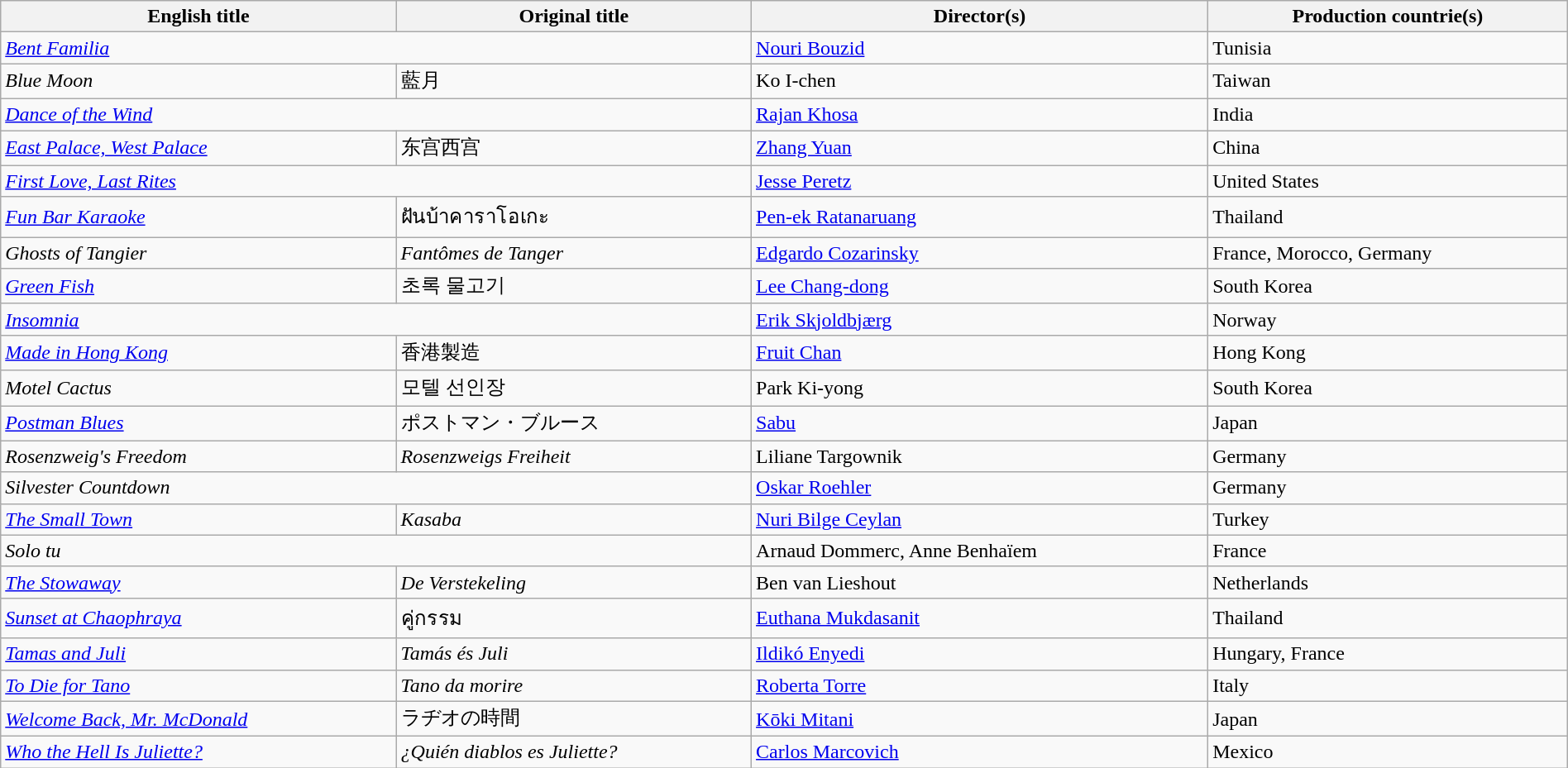<table class="sortable wikitable" style="width:100%; margin-bottom:4px" cellpadding="5">
<tr>
<th scope="col">English title</th>
<th scope="col">Original title</th>
<th scope="col">Director(s)</th>
<th scope="col">Production countrie(s)</th>
</tr>
<tr>
<td colspan="2"><em><a href='#'>Bent Familia</a></em></td>
<td><a href='#'>Nouri Bouzid</a></td>
<td>Tunisia</td>
</tr>
<tr>
<td><em>Blue Moon</em></td>
<td>藍月</td>
<td>Ko I-chen</td>
<td>Taiwan</td>
</tr>
<tr>
<td colspan="2"><em><a href='#'>Dance of the Wind</a></em></td>
<td><a href='#'>Rajan Khosa</a></td>
<td>India</td>
</tr>
<tr>
<td><em><a href='#'>East Palace, West Palace</a></em></td>
<td>东宫西宫</td>
<td><a href='#'>Zhang Yuan</a></td>
<td>China</td>
</tr>
<tr>
<td colspan="2"><em><a href='#'>First Love, Last Rites</a></em></td>
<td><a href='#'>Jesse Peretz</a></td>
<td>United States</td>
</tr>
<tr>
<td><em><a href='#'>Fun Bar Karaoke</a></em></td>
<td>ฝันบ้าคาราโอเกะ</td>
<td><a href='#'>Pen-ek Ratanaruang</a></td>
<td>Thailand</td>
</tr>
<tr>
<td><em>Ghosts of Tangier</em></td>
<td><em>Fantômes de Tanger</em></td>
<td><a href='#'>Edgardo Cozarinsky</a></td>
<td>France, Morocco, Germany</td>
</tr>
<tr>
<td><em><a href='#'>Green Fish</a></em></td>
<td>초록 물고기</td>
<td><a href='#'>Lee Chang-dong</a></td>
<td>South Korea</td>
</tr>
<tr>
<td colspan="2"><em><a href='#'>Insomnia</a></em></td>
<td><a href='#'>Erik Skjoldbjærg</a></td>
<td>Norway</td>
</tr>
<tr>
<td><em><a href='#'>Made in Hong Kong</a></em></td>
<td>香港製造</td>
<td><a href='#'>Fruit Chan</a></td>
<td>Hong Kong</td>
</tr>
<tr>
<td><em>Motel Cactus</em></td>
<td>모텔 선인장</td>
<td>Park Ki-yong</td>
<td>South Korea</td>
</tr>
<tr>
<td><em><a href='#'>Postman Blues</a></em></td>
<td>ポストマン・ブルース</td>
<td><a href='#'>Sabu</a></td>
<td>Japan</td>
</tr>
<tr>
<td><em>Rosenzweig's Freedom</em></td>
<td><em>Rosenzweigs Freiheit</em></td>
<td>Liliane Targownik</td>
<td>Germany</td>
</tr>
<tr>
<td colspan="2"><em>Silvester Countdown</em></td>
<td><a href='#'>Oskar Roehler</a></td>
<td>Germany</td>
</tr>
<tr>
<td><em><a href='#'>The Small Town</a></em></td>
<td><em>Kasaba</em></td>
<td><a href='#'>Nuri Bilge Ceylan</a></td>
<td>Turkey</td>
</tr>
<tr>
<td colspan="2"><em>Solo tu</em></td>
<td>Arnaud Dommerc, Anne Benhaïem</td>
<td>France</td>
</tr>
<tr>
<td><em><a href='#'>The Stowaway</a></em></td>
<td><em>De Verstekeling</em></td>
<td>Ben van Lieshout</td>
<td>Netherlands</td>
</tr>
<tr>
<td><em><a href='#'>Sunset at Chaophraya</a></em></td>
<td>คู่กรรม</td>
<td><a href='#'>Euthana Mukdasanit</a></td>
<td>Thailand</td>
</tr>
<tr>
<td><em><a href='#'>Tamas and Juli</a></em></td>
<td><em>Tamás és Juli</em></td>
<td><a href='#'>Ildikó Enyedi</a></td>
<td>Hungary, France</td>
</tr>
<tr>
<td><em><a href='#'>To Die for Tano</a></em></td>
<td><em>Tano da morire</em></td>
<td><a href='#'>Roberta Torre</a></td>
<td>Italy</td>
</tr>
<tr>
<td><em><a href='#'>Welcome Back, Mr. McDonald</a></em></td>
<td>ラヂオの時間</td>
<td><a href='#'>Kōki Mitani</a></td>
<td>Japan</td>
</tr>
<tr>
<td><em><a href='#'>Who the Hell Is Juliette?</a></em></td>
<td><em>¿Quién diablos es Juliette?</em></td>
<td><a href='#'>Carlos Marcovich</a></td>
<td>Mexico</td>
</tr>
</table>
